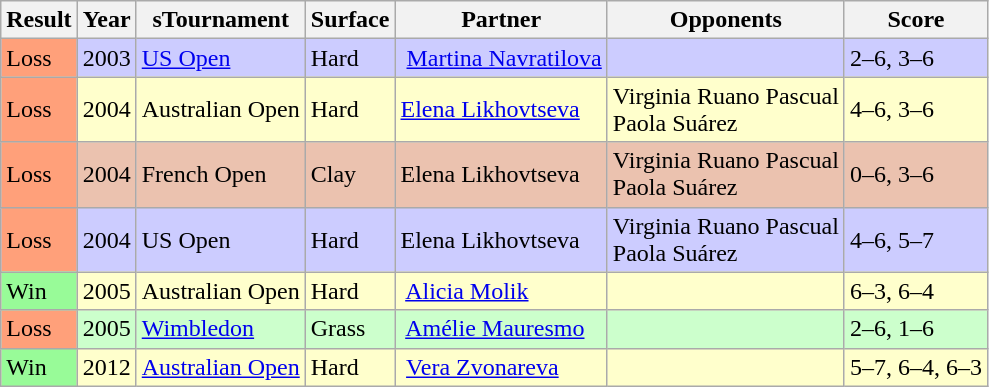<table class="sortable wikitable">
<tr>
<th>Result</th>
<th>Year</th>
<th>sTournament</th>
<th>Surface</th>
<th>Partner</th>
<th>Opponents</th>
<th class="unsortable">Score</th>
</tr>
<tr bgcolor=ccccff>
<td bgcolor=FFA07A>Loss</td>
<td>2003</td>
<td><a href='#'>US Open</a></td>
<td>Hard</td>
<td> <a href='#'>Martina Navratilova</a></td>
<td></td>
<td>2–6, 3–6</td>
</tr>
<tr bgcolor=ffffcc>
<td bgcolor=FFA07A>Loss</td>
<td>2004</td>
<td>Australian Open</td>
<td>Hard</td>
<td> <a href='#'>Elena Likhovtseva</a></td>
<td> Virginia Ruano Pascual<br> Paola Suárez</td>
<td>4–6, 3–6</td>
</tr>
<tr bgcolor=ebc2af>
<td bgcolor=FFA07A>Loss</td>
<td>2004</td>
<td>French Open</td>
<td>Clay</td>
<td> Elena Likhovtseva</td>
<td> Virginia Ruano Pascual<br> Paola Suárez</td>
<td>0–6, 3–6</td>
</tr>
<tr bgcolor=ccccff>
<td bgcolor=FFA07A>Loss</td>
<td>2004</td>
<td>US Open</td>
<td>Hard</td>
<td> Elena Likhovtseva</td>
<td> Virginia Ruano Pascual<br> Paola Suárez</td>
<td>4–6, 5–7</td>
</tr>
<tr bgcolor=ffffcc>
<td bgcolor=98FB98>Win</td>
<td>2005</td>
<td>Australian Open</td>
<td>Hard</td>
<td> <a href='#'>Alicia Molik</a></td>
<td></td>
<td>6–3, 6–4</td>
</tr>
<tr bgcolor=ccffcc>
<td bgcolor=FFA07A>Loss</td>
<td>2005</td>
<td><a href='#'>Wimbledon</a></td>
<td>Grass</td>
<td> <a href='#'>Amélie Mauresmo</a></td>
<td></td>
<td>2–6, 1–6</td>
</tr>
<tr bgcolor=ffffcc>
<td bgcolor=98FB98>Win</td>
<td>2012</td>
<td><a href='#'>Australian Open</a></td>
<td>Hard</td>
<td> <a href='#'>Vera Zvonareva</a></td>
<td></td>
<td>5–7, 6–4, 6–3</td>
</tr>
</table>
